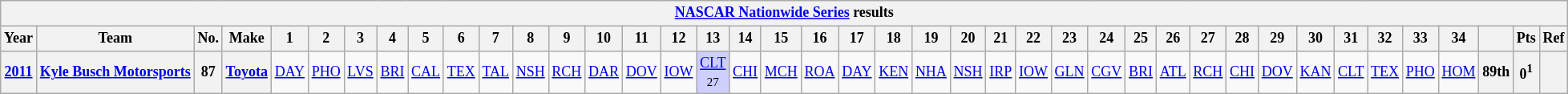<table class="wikitable" style="text-align:center; font-size:75%">
<tr>
<th colspan=45><a href='#'>NASCAR Nationwide Series</a> results</th>
</tr>
<tr>
<th>Year</th>
<th>Team</th>
<th>No.</th>
<th>Make</th>
<th>1</th>
<th>2</th>
<th>3</th>
<th>4</th>
<th>5</th>
<th>6</th>
<th>7</th>
<th>8</th>
<th>9</th>
<th>10</th>
<th>11</th>
<th>12</th>
<th>13</th>
<th>14</th>
<th>15</th>
<th>16</th>
<th>17</th>
<th>18</th>
<th>19</th>
<th>20</th>
<th>21</th>
<th>22</th>
<th>23</th>
<th>24</th>
<th>25</th>
<th>26</th>
<th>27</th>
<th>28</th>
<th>29</th>
<th>30</th>
<th>31</th>
<th>32</th>
<th>33</th>
<th>34</th>
<th></th>
<th>Pts</th>
<th>Ref</th>
</tr>
<tr>
<th><a href='#'>2011</a></th>
<th nowrap><a href='#'>Kyle Busch Motorsports</a></th>
<th>87</th>
<th><a href='#'>Toyota</a></th>
<td><a href='#'>DAY</a></td>
<td><a href='#'>PHO</a></td>
<td><a href='#'>LVS</a></td>
<td><a href='#'>BRI</a></td>
<td><a href='#'>CAL</a></td>
<td><a href='#'>TEX</a></td>
<td><a href='#'>TAL</a></td>
<td><a href='#'>NSH</a></td>
<td><a href='#'>RCH</a></td>
<td><a href='#'>DAR</a></td>
<td><a href='#'>DOV</a></td>
<td><a href='#'>IOW</a></td>
<td style="background:#CFCFFF;"><a href='#'>CLT</a><br><small>27</small></td>
<td><a href='#'>CHI</a></td>
<td><a href='#'>MCH</a></td>
<td><a href='#'>ROA</a></td>
<td><a href='#'>DAY</a></td>
<td><a href='#'>KEN</a></td>
<td><a href='#'>NHA</a></td>
<td><a href='#'>NSH</a></td>
<td><a href='#'>IRP</a></td>
<td><a href='#'>IOW</a></td>
<td><a href='#'>GLN</a></td>
<td><a href='#'>CGV</a></td>
<td><a href='#'>BRI</a></td>
<td><a href='#'>ATL</a></td>
<td><a href='#'>RCH</a></td>
<td><a href='#'>CHI</a></td>
<td><a href='#'>DOV</a></td>
<td><a href='#'>KAN</a></td>
<td><a href='#'>CLT</a></td>
<td><a href='#'>TEX</a></td>
<td><a href='#'>PHO</a></td>
<td><a href='#'>HOM</a></td>
<th>89th</th>
<th>0<sup>1</sup></th>
<th></th>
</tr>
</table>
